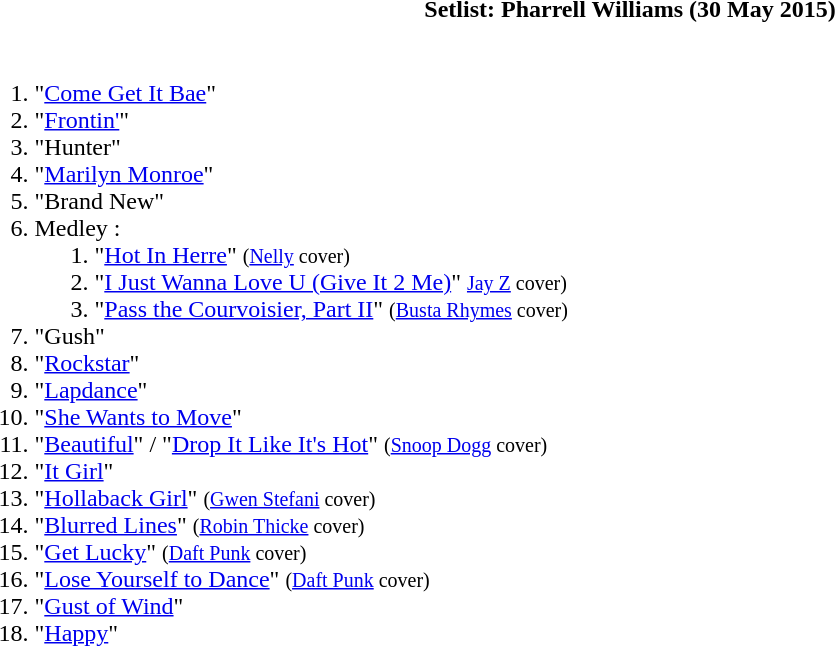<table class="toccolours collapsible collapsed" style="min-width:55em">
<tr>
<th>Setlist: Pharrell Williams (30 May 2015)</th>
</tr>
<tr>
<td><br><ol><li>"<a href='#'>Come Get It Bae</a>"</li><li>"<a href='#'>Frontin'</a>"</li><li>"Hunter"</li><li>"<a href='#'>Marilyn Monroe</a>"</li><li>"Brand New"</li><li>Medley :<ol><li>"<a href='#'>Hot In Herre</a>" <small>(<a href='#'>Nelly</a> cover)</small></li><li>"<a href='#'>I Just Wanna Love U (Give It 2 Me)</a>" <small><a href='#'>Jay Z</a> cover)</small></li><li>"<a href='#'>Pass the Courvoisier, Part II</a>" <small>(<a href='#'>Busta Rhymes</a> cover)</small></li></ol></li><li>"Gush"</li><li>"<a href='#'>Rockstar</a>"</li><li>"<a href='#'>Lapdance</a>"</li><li>"<a href='#'>She Wants to Move</a>"</li><li>"<a href='#'>Beautiful</a>" / "<a href='#'>Drop It Like It's Hot</a>" <small>(<a href='#'>Snoop Dogg</a> cover)</small></li><li>"<a href='#'>It Girl</a>"</li><li>"<a href='#'>Hollaback Girl</a>" <small>(<a href='#'>Gwen Stefani</a> cover)</small></li><li>"<a href='#'>Blurred Lines</a>" <small>(<a href='#'>Robin Thicke</a> cover)</small></li><li>"<a href='#'>Get Lucky</a>" <small>(<a href='#'>Daft Punk</a> cover)</small></li><li>"<a href='#'>Lose Yourself to Dance</a>" <small>(<a href='#'>Daft Punk</a> cover)</small></li><li>"<a href='#'>Gust of Wind</a>"</li><li>"<a href='#'>Happy</a>"</li></ol></td>
</tr>
</table>
